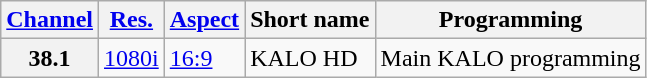<table class="wikitable">
<tr>
<th scope = "col"><a href='#'>Channel</a></th>
<th scope = "col"><a href='#'>Res.</a></th>
<th scope = "col"><a href='#'>Aspect</a></th>
<th scope = "col">Short name</th>
<th scope = "col">Programming</th>
</tr>
<tr>
<th scope = "row">38.1</th>
<td><a href='#'>1080i</a></td>
<td><a href='#'>16:9</a></td>
<td>KALO HD</td>
<td>Main KALO programming</td>
</tr>
</table>
